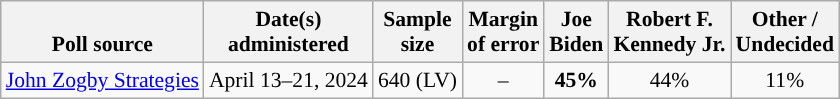<table class="wikitable sortable mw-datatable" style="font-size:90%;text-align:center;line-height:17px">
<tr valign=bottom>
<th>Poll source</th>
<th>Date(s)<br>administered</th>
<th>Sample<br>size</th>
<th>Margin<br>of error</th>
<th class="unsortable">Joe<br>Biden<br></th>
<th class="unsortable">Robert F.<br>Kennedy Jr.<br></th>
<th class="unsortable">Other /<br>Undecided</th>
</tr>
<tr>
<td style="text-align:left;"><a href='#'>John Zogby Strategies</a></td>
<td data-sort-value="2024-05-01">April 13–21, 2024</td>
<td>640 (LV)</td>
<td>–</td>
<td style="color:black;background-color:"><strong>45%</strong></td>
<td>44%</td>
<td>11%</td>
</tr>
</table>
